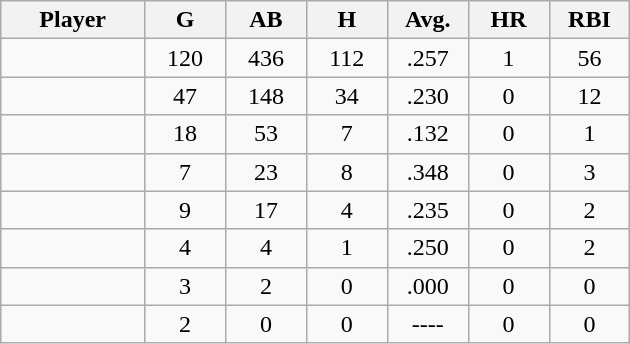<table class="wikitable sortable">
<tr>
<th bgcolor="#DDDDFF" width="16%">Player</th>
<th bgcolor="#DDDDFF" width="9%">G</th>
<th bgcolor="#DDDDFF" width="9%">AB</th>
<th bgcolor="#DDDDFF" width="9%">H</th>
<th bgcolor="#DDDDFF" width="9%">Avg.</th>
<th bgcolor="#DDDDFF" width="9%">HR</th>
<th bgcolor="#DDDDFF" width="9%">RBI</th>
</tr>
<tr align="center">
<td></td>
<td>120</td>
<td>436</td>
<td>112</td>
<td>.257</td>
<td>1</td>
<td>56</td>
</tr>
<tr align="center">
<td></td>
<td>47</td>
<td>148</td>
<td>34</td>
<td>.230</td>
<td>0</td>
<td>12</td>
</tr>
<tr align="center">
<td></td>
<td>18</td>
<td>53</td>
<td>7</td>
<td>.132</td>
<td>0</td>
<td>1</td>
</tr>
<tr align="center">
<td></td>
<td>7</td>
<td>23</td>
<td>8</td>
<td>.348</td>
<td>0</td>
<td>3</td>
</tr>
<tr align="center">
<td></td>
<td>9</td>
<td>17</td>
<td>4</td>
<td>.235</td>
<td>0</td>
<td>2</td>
</tr>
<tr align="center">
<td></td>
<td>4</td>
<td>4</td>
<td>1</td>
<td>.250</td>
<td>0</td>
<td>2</td>
</tr>
<tr align="center">
<td></td>
<td>3</td>
<td>2</td>
<td>0</td>
<td>.000</td>
<td>0</td>
<td>0</td>
</tr>
<tr align="center">
<td></td>
<td>2</td>
<td>0</td>
<td>0</td>
<td>----</td>
<td>0</td>
<td>0</td>
</tr>
</table>
